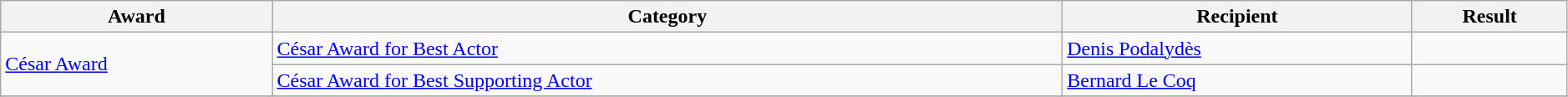<table class="wikitable" style="width:99%;">
<tr>
<th>Award</th>
<th>Category</th>
<th>Recipient</th>
<th>Result</th>
</tr>
<tr>
<td rowspan=2><a href='#'>César Award</a></td>
<td><a href='#'>César Award for Best Actor</a></td>
<td><a href='#'>Denis Podalydès</a></td>
<td></td>
</tr>
<tr>
<td><a href='#'>César Award for Best Supporting Actor</a></td>
<td><a href='#'>Bernard Le Coq</a></td>
<td></td>
</tr>
<tr>
</tr>
</table>
